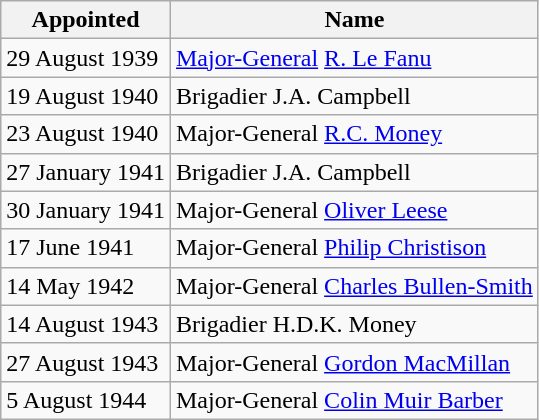<table class="wikitable" style="text-align: left; border-spacing: 2px; border: 1px solid darkgray;">
<tr>
<th>Appointed</th>
<th>Name</th>
</tr>
<tr>
<td>29 August 1939</td>
<td><a href='#'>Major-General</a> <a href='#'>R. Le Fanu</a></td>
</tr>
<tr>
<td>19 August 1940</td>
<td>Brigadier J.A. Campbell</td>
</tr>
<tr>
<td>23 August 1940</td>
<td>Major-General <a href='#'>R.C. Money</a></td>
</tr>
<tr>
<td>27 January 1941</td>
<td>Brigadier J.A. Campbell</td>
</tr>
<tr>
<td>30 January 1941</td>
<td>Major-General <a href='#'>Oliver Leese</a></td>
</tr>
<tr>
<td>17 June 1941</td>
<td>Major-General <a href='#'>Philip Christison</a></td>
</tr>
<tr>
<td>14 May 1942</td>
<td>Major-General <a href='#'>Charles Bullen-Smith</a></td>
</tr>
<tr>
<td>14 August 1943</td>
<td>Brigadier H.D.K. Money</td>
</tr>
<tr>
<td>27 August 1943</td>
<td>Major-General <a href='#'>Gordon MacMillan</a></td>
</tr>
<tr>
<td>5 August 1944</td>
<td>Major-General <a href='#'>Colin Muir Barber</a></td>
</tr>
</table>
